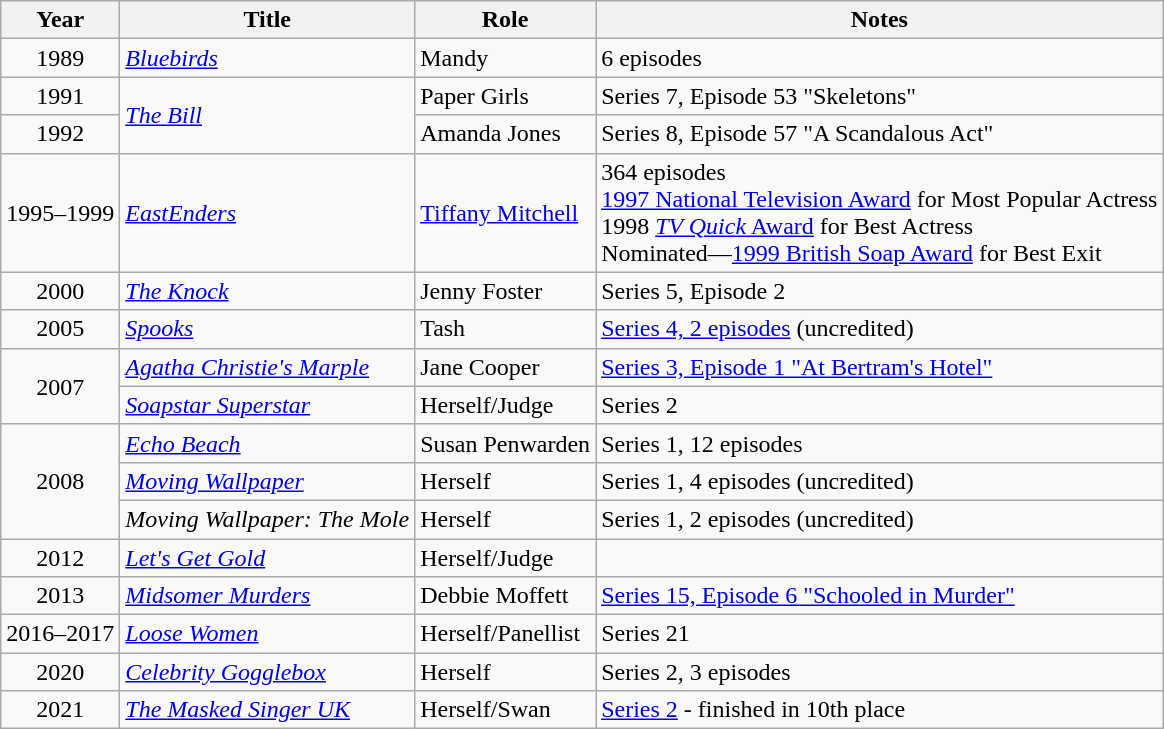<table class="wikitable sortable plainrowheaders">
<tr>
<th scope="col">Year</th>
<th scope="col">Title</th>
<th scope="col">Role</th>
<th scope="col">Notes</th>
</tr>
<tr>
<td align="center">1989</td>
<td><em><a href='#'>Bluebirds</a></em></td>
<td>Mandy</td>
<td>6 episodes</td>
</tr>
<tr>
<td align="center">1991</td>
<td rowspan="2"><em><a href='#'>The Bill</a></em></td>
<td>Paper Girls</td>
<td>Series 7, Episode 53 "Skeletons"</td>
</tr>
<tr>
<td align="center">1992</td>
<td>Amanda Jones</td>
<td>Series 8, Episode 57 "A Scandalous Act"</td>
</tr>
<tr>
<td align="center">1995–1999</td>
<td><em><a href='#'>EastEnders</a></em></td>
<td><a href='#'>Tiffany Mitchell</a></td>
<td>364 episodes<br><a href='#'>1997 National Television Award</a> for Most Popular Actress<br>1998 <a href='#'><em>TV Quick</em> Award</a> for Best Actress<br>Nominated—<a href='#'>1999 British Soap Award</a> for Best Exit</td>
</tr>
<tr>
<td align="center">2000</td>
<td><em><a href='#'>The Knock</a></em></td>
<td>Jenny Foster</td>
<td>Series 5, Episode 2</td>
</tr>
<tr>
<td align="center">2005</td>
<td><em><a href='#'>Spooks</a></em></td>
<td>Tash</td>
<td><a href='#'>Series 4, 2 episodes</a> (uncredited)</td>
</tr>
<tr>
<td align="center" rowspan="2">2007</td>
<td><em><a href='#'>Agatha Christie's Marple</a></em></td>
<td>Jane Cooper</td>
<td><a href='#'>Series 3, Episode 1 "At Bertram's Hotel"</a></td>
</tr>
<tr>
<td><em><a href='#'>Soapstar Superstar</a></em></td>
<td>Herself/Judge</td>
<td>Series 2</td>
</tr>
<tr>
<td align="center" rowspan="3">2008</td>
<td><em><a href='#'>Echo Beach</a></em></td>
<td>Susan Penwarden</td>
<td>Series 1, 12 episodes</td>
</tr>
<tr>
<td><em><a href='#'>Moving Wallpaper</a></em></td>
<td>Herself</td>
<td>Series 1, 4 episodes (uncredited)</td>
</tr>
<tr>
<td><em>Moving Wallpaper: The Mole</em></td>
<td>Herself</td>
<td>Series 1, 2 episodes (uncredited)</td>
</tr>
<tr>
<td align="center">2012</td>
<td><em><a href='#'>Let's Get Gold</a></em></td>
<td>Herself/Judge</td>
<td></td>
</tr>
<tr>
<td align="center">2013</td>
<td><em><a href='#'>Midsomer Murders</a></em></td>
<td>Debbie Moffett</td>
<td><a href='#'>Series 15, Episode 6 "Schooled in Murder"</a></td>
</tr>
<tr>
<td align="center">2016–2017</td>
<td><em><a href='#'>Loose Women</a></em></td>
<td>Herself/Panellist</td>
<td>Series 21</td>
</tr>
<tr>
<td align="center">2020</td>
<td><em><a href='#'>Celebrity Gogglebox</a></em></td>
<td>Herself</td>
<td>Series 2, 3 episodes</td>
</tr>
<tr>
<td align="center">2021</td>
<td><em><a href='#'>The Masked Singer UK</a></em></td>
<td>Herself/Swan</td>
<td><a href='#'>Series 2</a> - finished in 10th place</td>
</tr>
</table>
